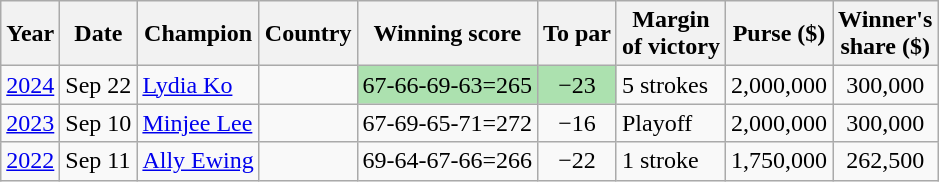<table class="wikitable">
<tr>
<th>Year</th>
<th>Date</th>
<th>Champion</th>
<th>Country</th>
<th>Winning score</th>
<th>To par</th>
<th>Margin<br>of victory</th>
<th>Purse ($)</th>
<th>Winner's<br>share ($)</th>
</tr>
<tr>
<td><a href='#'>2024</a></td>
<td>Sep 22</td>
<td><a href='#'>Lydia Ko</a></td>
<td></td>
<td style="text-align: right; background: #ACE1AF">67-66-69-63=265</td>
<td style="text-align: center; background: #ACE1AF">−23</td>
<td>5 strokes</td>
<td align=center>2,000,000</td>
<td align=center>300,000</td>
</tr>
<tr>
<td><a href='#'>2023</a></td>
<td>Sep 10</td>
<td><a href='#'>Minjee Lee</a></td>
<td></td>
<td align=right>67-69-65-71=272</td>
<td align=center>−16</td>
<td>Playoff</td>
<td align=center>2,000,000</td>
<td align=center>300,000</td>
</tr>
<tr>
<td><a href='#'>2022</a></td>
<td>Sep 11</td>
<td><a href='#'>Ally Ewing</a></td>
<td></td>
<td align=right>69-64-67-66=266</td>
<td align=center>−22</td>
<td>1 stroke</td>
<td align=center>1,750,000</td>
<td align=center>262,500</td>
</tr>
</table>
